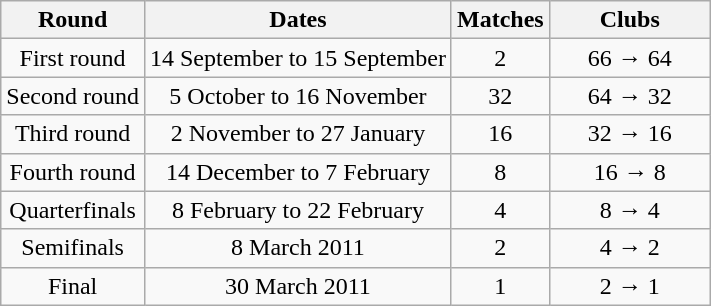<table class="wikitable">
<tr>
<th>Round</th>
<th>Dates</th>
<th>Matches</th>
<th width=100>Clubs</th>
</tr>
<tr align=center>
<td>First round</td>
<td>14 September to 15 September</td>
<td>2</td>
<td>66 → 64</td>
</tr>
<tr align=center>
<td>Second round</td>
<td>5 October to 16 November</td>
<td>32</td>
<td>64 → 32</td>
</tr>
<tr align=center>
<td>Third round</td>
<td>2 November to 27 January</td>
<td>16</td>
<td>32 → 16</td>
</tr>
<tr align=center>
<td>Fourth round</td>
<td>14 December to 7 February</td>
<td>8</td>
<td>16 → 8</td>
</tr>
<tr align=center>
<td>Quarterfinals</td>
<td>8 February to 22 February</td>
<td>4</td>
<td>8 → 4</td>
</tr>
<tr align=center>
<td>Semifinals</td>
<td>8 March 2011</td>
<td>2</td>
<td>4 → 2</td>
</tr>
<tr align=center>
<td>Final</td>
<td>30 March 2011</td>
<td>1</td>
<td>2 → 1</td>
</tr>
</table>
